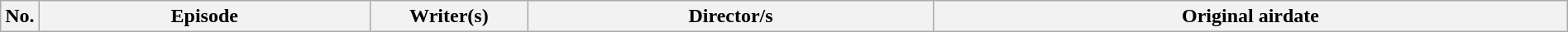<table class="wikitable plainrowheaders" style="width:100%; margin:auto;">
<tr>
<th width="20">No.</th>
<th>Episode</th>
<th width="120">Writer(s)</th>
<th>Director/s</th>
<th>Original airdate<br>











</th>
</tr>
</table>
